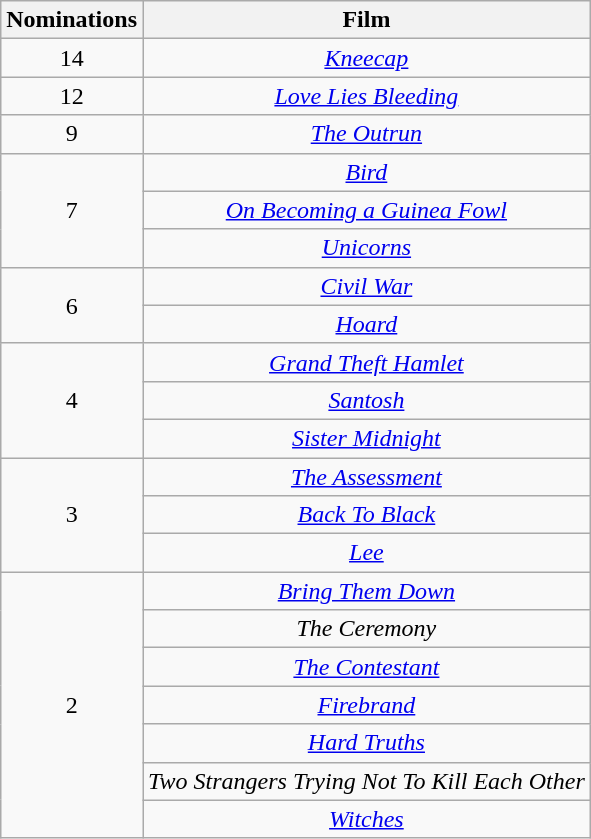<table class="wikitable plainrowheaders" style="text-align:center;">
<tr>
<th scope="col" style="width:55px;">Nominations</th>
<th scope="col" style="text-align:center;">Film</th>
</tr>
<tr>
<td>14</td>
<td><em><a href='#'>Kneecap</a></em></td>
</tr>
<tr>
<td>12</td>
<td><em><a href='#'>Love Lies Bleeding</a></em></td>
</tr>
<tr>
<td>9</td>
<td><em><a href='#'>The Outrun</a></em></td>
</tr>
<tr>
<td rowspan="3">7</td>
<td><em><a href='#'>Bird</a></em></td>
</tr>
<tr>
<td><em><a href='#'>On Becoming a Guinea Fowl</a></em></td>
</tr>
<tr>
<td><em><a href='#'>Unicorns</a></em></td>
</tr>
<tr>
<td rowspan="2">6</td>
<td><em><a href='#'>Civil War</a></em></td>
</tr>
<tr>
<td><em><a href='#'>Hoard</a></em></td>
</tr>
<tr>
<td rowspan="3">4</td>
<td><em><a href='#'>Grand Theft Hamlet</a></em></td>
</tr>
<tr>
<td><em><a href='#'>Santosh</a></em></td>
</tr>
<tr>
<td><em><a href='#'>Sister Midnight</a></em></td>
</tr>
<tr>
<td rowspan="3">3</td>
<td><em><a href='#'>The Assessment</a></em></td>
</tr>
<tr>
<td><em><a href='#'>Back To Black</a></em></td>
</tr>
<tr>
<td><em><a href='#'>Lee</a></em></td>
</tr>
<tr>
<td rowspan="7">2</td>
<td><em><a href='#'>Bring Them Down</a></em></td>
</tr>
<tr>
<td><em>The Ceremony</em></td>
</tr>
<tr>
<td><em><a href='#'>The Contestant</a></em></td>
</tr>
<tr>
<td><em><a href='#'>Firebrand</a></em></td>
</tr>
<tr>
<td><em><a href='#'>Hard Truths</a></em></td>
</tr>
<tr>
<td><em>Two Strangers Trying Not To Kill Each Other</em></td>
</tr>
<tr>
<td><em><a href='#'>Witches</a></em></td>
</tr>
</table>
